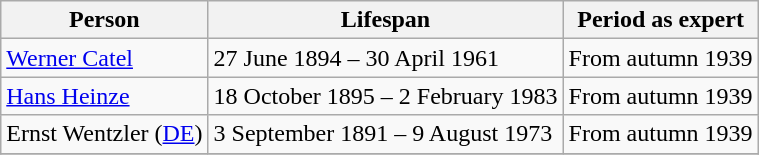<table class="wikitable">
<tr>
<th>Person</th>
<th>Lifespan</th>
<th>Period as expert</th>
</tr>
<tr>
<td><a href='#'>Werner Catel</a></td>
<td>27 June 1894 – 30 April 1961</td>
<td>From autumn 1939</td>
</tr>
<tr>
<td><a href='#'>Hans Heinze</a></td>
<td>18 October 1895 – 2 February 1983</td>
<td>From autumn 1939</td>
</tr>
<tr>
<td>Ernst Wentzler (<a href='#'>DE</a>)</td>
<td>3 September 1891 – 9 August 1973</td>
<td>From autumn 1939</td>
</tr>
<tr>
</tr>
</table>
